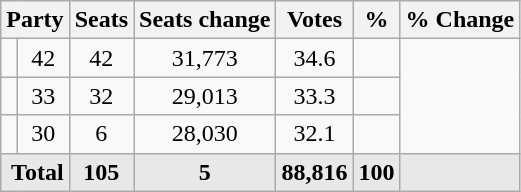<table class="wikitable sortable">
<tr>
<th colspan=2>Party</th>
<th>Seats</th>
<th>Seats change</th>
<th>Votes</th>
<th>%</th>
<th>% Change</th>
</tr>
<tr>
<td></td>
<td align=center>42</td>
<td align=center>42</td>
<td align=center>31,773</td>
<td align=center>34.6</td>
<td align=center></td>
</tr>
<tr>
<td></td>
<td align=center>33</td>
<td align=center>32</td>
<td align=center>29,013</td>
<td align=center>33.3</td>
<td align=center></td>
</tr>
<tr>
<td></td>
<td align=center>30</td>
<td align=center>6</td>
<td align=center>28,030</td>
<td align=center>32.1</td>
<td align=center></td>
</tr>
<tr class="sortbottom" style="font-weight:bold; background:rgb(232,232,232);">
<td colspan=2 style=text-align:right>Total</td>
<td align=center>105</td>
<td align=center>5</td>
<td align=center>88,816</td>
<td align=center>100</td>
<td align=center></td>
</tr>
</table>
